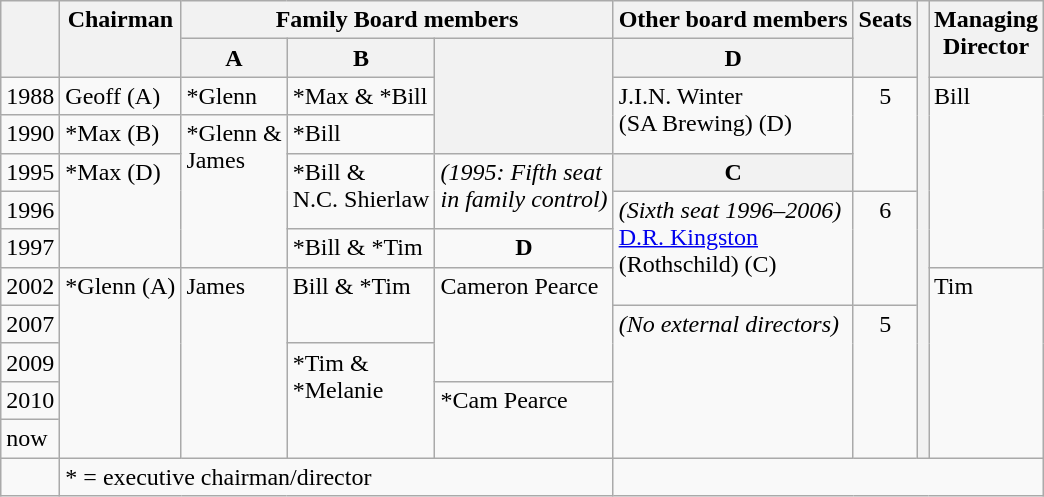<table Class=wikitable>
<tr valign=top>
<th rowspan=2></th>
<th rowspan=2>Chairman</th>
<th colspan=3>Family Board members</th>
<th rowspan=1>Other board members</th>
<th rowspan=2>Seats</th>
<th rowspan=12></th>
<th rowspan=2>Managing<br>Director</th>
</tr>
<tr valign=bottom>
<th>A</th>
<th>B</th>
<th rowspan=3></th>
<th>D</th>
</tr>
<tr valign=top>
<td>1988</td>
<td>Geoff (A)</td>
<td>*Glenn</td>
<td>*Max & *Bill</td>
<td rowspan=2>J.I.N. Winter<br>(SA Brewing) (D)</td>
<td rowspan=3; align=center>5</td>
<td rowspan=5>Bill</td>
</tr>
<tr valign=top>
<td>1990</td>
<td rowspan=1>*Max (B)</td>
<td rowspan=4>*Glenn &<br>James</td>
<td rowspan=1>*Bill</td>
</tr>
<tr valign=top>
<td>1995</td>
<td rowspan=3>*Max (D)</td>
<td rowspan=2>*Bill &<br>N.C. Shierlaw</td>
<td rowspan=2><em>(1995: Fifth seat<br>in family control)</em></td>
<th>C</th>
</tr>
<tr valign=top>
<td>1996</td>
<td rowspan=3><em>(Sixth seat 1996–2006)</em><br><a href='#'>D.R. Kingston</a><br> (Rothschild) (C)</td>
<td rowspan=3; align=center>6</td>
</tr>
<tr valign=top>
<td>1997</td>
<td rowspan=1>*Bill & *Tim</td>
<td align=center><strong>D</strong></td>
</tr>
<tr valign=top>
<td>2002</td>
<td rowspan=5>*Glenn (A)</td>
<td rowspan=5>James</td>
<td rowspan=2>Bill & *Tim</td>
<td rowspan=3>Cameron Pearce</td>
<td rowspan=5>Tim</td>
</tr>
<tr valign=top>
<td>2007</td>
<td rowspan=4><em>(No external directors)</em></td>
<td rowspan=4; align=center>5</td>
</tr>
<tr valign=top>
<td>2009</td>
<td rowspan=3>*Tim &<br>*Melanie</td>
</tr>
<tr valign=top>
<td>2010</td>
<td rowspan=2>*Cam Pearce</td>
</tr>
<tr valign=top>
<td>now</td>
</tr>
<tr>
<td></td>
<td colspan=4>* = executive chairman/director</td>
</tr>
</table>
